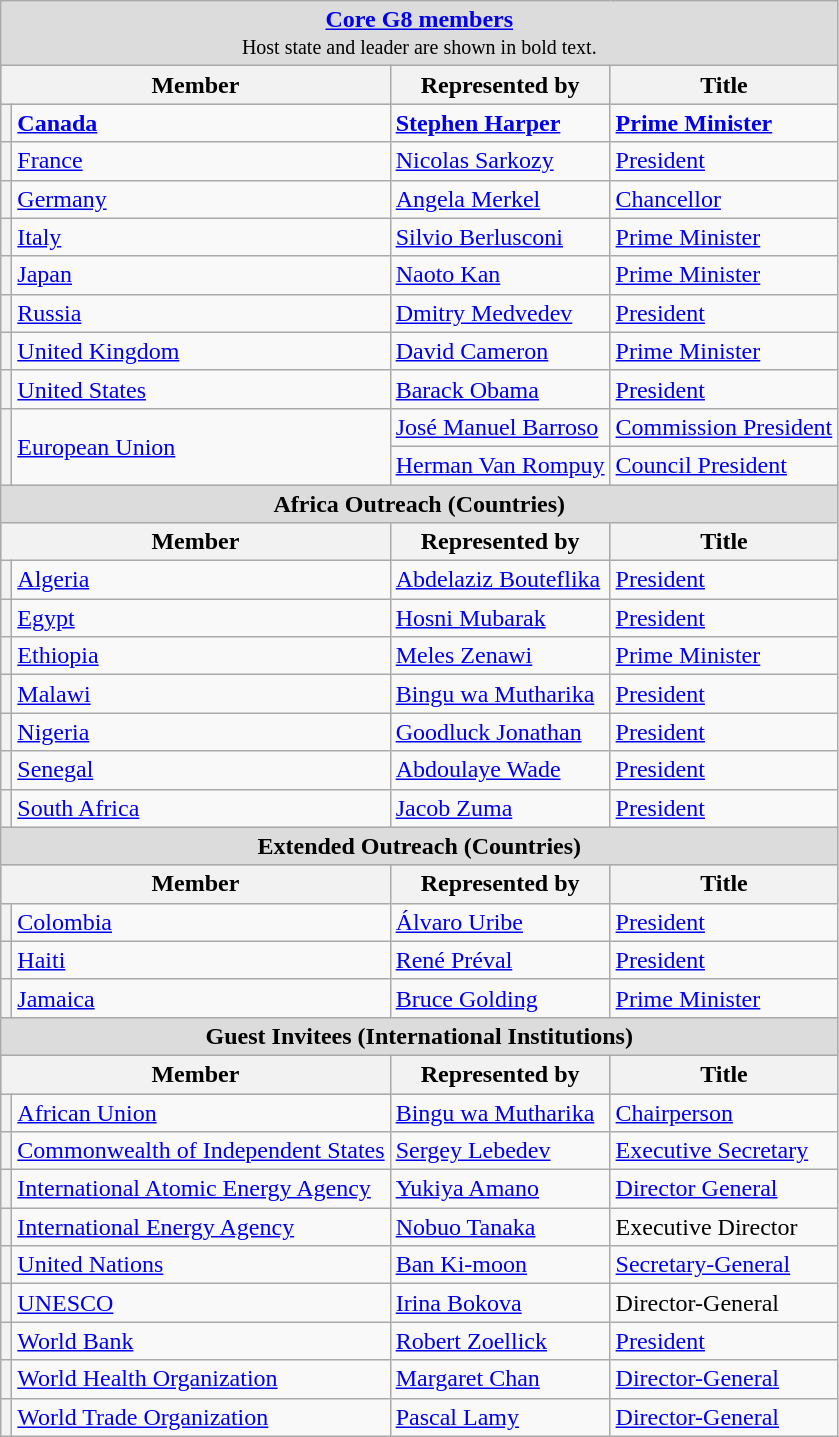<table class="wikitable">
<tr>
<td colspan="4" style="text-align: center; background:Gainsboro"><strong><a href='#'>Core G8 members</a></strong><br><small>Host state and leader are shown in bold text.</small></td>
</tr>
<tr style="background:LightSteelBlue; text-align:center;">
<th colspan=2>Member</th>
<th>Represented by</th>
<th>Title</th>
</tr>
<tr>
<th></th>
<td><strong><a href='#'>Canada</a></strong></td>
<td><strong><a href='#'>Stephen Harper</a></strong></td>
<td><strong><a href='#'>Prime Minister</a></strong></td>
</tr>
<tr>
<th></th>
<td><a href='#'>France</a></td>
<td><a href='#'>Nicolas Sarkozy</a></td>
<td><a href='#'>President</a></td>
</tr>
<tr>
<th></th>
<td><a href='#'>Germany</a></td>
<td><a href='#'>Angela Merkel</a></td>
<td><a href='#'>Chancellor</a></td>
</tr>
<tr>
<th></th>
<td><a href='#'>Italy</a></td>
<td><a href='#'>Silvio Berlusconi</a></td>
<td><a href='#'>Prime Minister</a></td>
</tr>
<tr>
<th></th>
<td><a href='#'>Japan</a></td>
<td><a href='#'>Naoto Kan</a></td>
<td><a href='#'>Prime Minister</a></td>
</tr>
<tr>
<th></th>
<td><a href='#'>Russia</a></td>
<td><a href='#'>Dmitry Medvedev</a></td>
<td><a href='#'>President</a></td>
</tr>
<tr>
<th></th>
<td><a href='#'>United Kingdom</a></td>
<td><a href='#'>David Cameron</a></td>
<td><a href='#'>Prime Minister</a></td>
</tr>
<tr>
<th></th>
<td><a href='#'>United States</a></td>
<td><a href='#'>Barack Obama</a></td>
<td><a href='#'>President</a></td>
</tr>
<tr>
<th rowspan="2"></th>
<td rowspan="2"><a href='#'>European Union</a></td>
<td><a href='#'>José Manuel Barroso</a></td>
<td><a href='#'>Commission President</a></td>
</tr>
<tr>
<td><a href='#'>Herman Van Rompuy</a></td>
<td><a href='#'>Council President</a></td>
</tr>
<tr>
<td colspan="4" style="text-align: center; background:Gainsboro"><strong>Africa Outreach (Countries)</strong><br></td>
</tr>
<tr style="background:LightSteelBlue; text-align:center;">
<th colspan=2>Member</th>
<th>Represented by</th>
<th>Title</th>
</tr>
<tr>
<th></th>
<td><a href='#'>Algeria</a></td>
<td><a href='#'>Abdelaziz Bouteflika</a></td>
<td><a href='#'>President</a></td>
</tr>
<tr>
<th></th>
<td><a href='#'>Egypt</a></td>
<td><a href='#'>Hosni Mubarak</a></td>
<td><a href='#'>President</a></td>
</tr>
<tr>
<th></th>
<td><a href='#'>Ethiopia</a></td>
<td><a href='#'>Meles Zenawi</a></td>
<td><a href='#'>Prime Minister</a></td>
</tr>
<tr>
<th></th>
<td><a href='#'>Malawi</a></td>
<td><a href='#'>Bingu wa Mutharika</a></td>
<td><a href='#'>President</a></td>
</tr>
<tr>
<th></th>
<td><a href='#'>Nigeria</a></td>
<td><a href='#'>Goodluck Jonathan</a></td>
<td><a href='#'>President</a></td>
</tr>
<tr>
<th></th>
<td><a href='#'>Senegal</a></td>
<td><a href='#'>Abdoulaye Wade</a></td>
<td><a href='#'>President</a></td>
</tr>
<tr>
<th></th>
<td><a href='#'>South Africa</a></td>
<td><a href='#'>Jacob Zuma</a></td>
<td><a href='#'>President</a></td>
</tr>
<tr>
<td colspan="4" style="text-align: center; background:Gainsboro"><strong>Extended Outreach (Countries)</strong><br></td>
</tr>
<tr style="background:LightSteelBlue; text-align:center;">
<th colspan=2>Member</th>
<th>Represented by</th>
<th>Title</th>
</tr>
<tr>
<th></th>
<td><a href='#'>Colombia</a></td>
<td><a href='#'>Álvaro Uribe</a></td>
<td><a href='#'>President</a></td>
</tr>
<tr>
<th></th>
<td><a href='#'>Haiti</a></td>
<td><a href='#'>René Préval</a></td>
<td><a href='#'>President</a></td>
</tr>
<tr>
<th></th>
<td><a href='#'>Jamaica</a></td>
<td><a href='#'>Bruce Golding</a></td>
<td><a href='#'>Prime Minister</a></td>
</tr>
<tr>
<td colspan="4" style="text-align: center; background:Gainsboro"><strong>Guest Invitees (International Institutions)</strong><br></td>
</tr>
<tr style="background:LightSteelBlue; text-align:center;">
<th colspan=2>Member</th>
<th>Represented by</th>
<th>Title</th>
</tr>
<tr>
<th></th>
<td><a href='#'>African Union</a></td>
<td><a href='#'>Bingu wa Mutharika</a></td>
<td><a href='#'>Chairperson</a></td>
</tr>
<tr>
<th></th>
<td><a href='#'>Commonwealth of Independent States</a></td>
<td><a href='#'>Sergey Lebedev</a></td>
<td><a href='#'>Executive Secretary</a></td>
</tr>
<tr>
<th></th>
<td><a href='#'>International Atomic Energy Agency</a></td>
<td><a href='#'>Yukiya Amano</a></td>
<td><a href='#'>Director General</a></td>
</tr>
<tr>
<th></th>
<td><a href='#'>International Energy Agency</a></td>
<td><a href='#'>Nobuo Tanaka</a></td>
<td>Executive Director</td>
</tr>
<tr>
<th></th>
<td><a href='#'>United Nations</a></td>
<td><a href='#'>Ban Ki-moon</a></td>
<td><a href='#'>Secretary-General</a></td>
</tr>
<tr>
<th></th>
<td><a href='#'>UNESCO</a></td>
<td><a href='#'>Irina Bokova</a></td>
<td>Director-General</td>
</tr>
<tr>
<th></th>
<td><a href='#'>World Bank</a></td>
<td><a href='#'>Robert Zoellick</a></td>
<td><a href='#'>President</a></td>
</tr>
<tr>
<th></th>
<td><a href='#'>World Health Organization</a></td>
<td><a href='#'>Margaret Chan</a></td>
<td><a href='#'>Director-General</a></td>
</tr>
<tr>
<th></th>
<td><a href='#'>World Trade Organization</a></td>
<td><a href='#'>Pascal Lamy</a></td>
<td><a href='#'>Director-General</a></td>
</tr>
</table>
